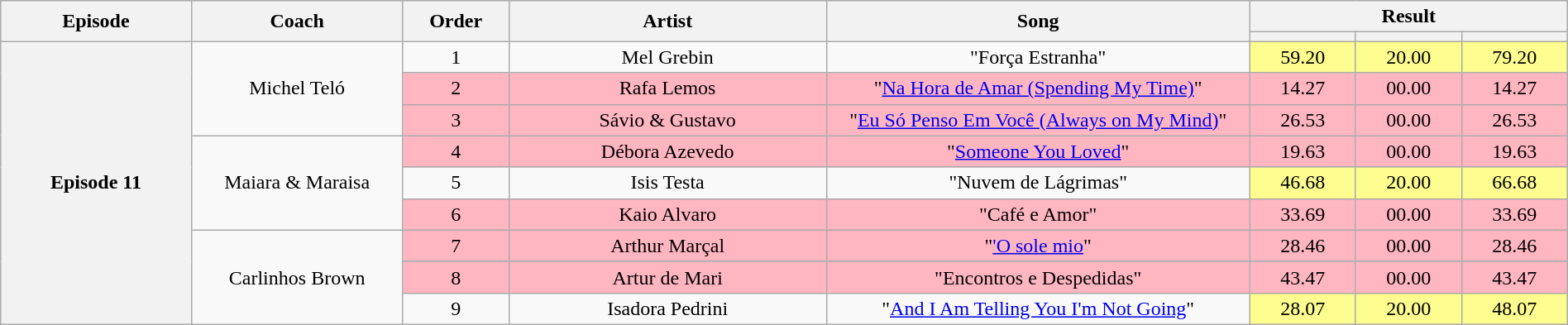<table class="wikitable" style="text-align:center; width:100%;">
<tr>
<th rowspan="2" scope="col" width="09%">Episode</th>
<th rowspan="2" scope="col" width="10%">Coach</th>
<th rowspan="2" scope="col" width="05%">Order</th>
<th rowspan="2" scope="col" width="15%">Artist</th>
<th rowspan="2" scope="col" width="20%">Song</th>
<th colspan="3" scope="col" width="15%">Result</th>
</tr>
<tr>
<th scope="col" width="05%"></th>
<th scope="col" width="05%"></th>
<th scope="col" width="05%"></th>
</tr>
<tr>
<th rowspan="9" scope="col">Episode 11<br></th>
<td rowspan="3">Michel Teló</td>
<td>1</td>
<td>Mel Grebin</td>
<td>"Força Estranha"</td>
<td bgcolor=FDFC8F>59.20</td>
<td bgcolor=FDFC8F>20.00</td>
<td bgcolor=FDFC8F>79.20</td>
</tr>
<tr>
<td bgcolor=FFB6C1>2</td>
<td bgcolor=FFB6C1>Rafa Lemos</td>
<td bgcolor=FFB6C1>"<a href='#'>Na Hora de Amar (Spending My Time)</a>"</td>
<td bgcolor=FFB6C1>14.27</td>
<td bgcolor=FFB6C1>00.00</td>
<td bgcolor=FFB6C1>14.27</td>
</tr>
<tr>
<td bgcolor=FFB6C1>3</td>
<td bgcolor=FFB6C1>Sávio & Gustavo</td>
<td bgcolor=FFB6C1>"<a href='#'>Eu Só Penso Em Você (Always on My Mind)</a>"</td>
<td bgcolor=FFB6C1>26.53</td>
<td bgcolor=FFB6C1>00.00</td>
<td bgcolor=FFB6C1>26.53</td>
</tr>
<tr>
<td rowspan="3">Maiara & Maraisa</td>
<td bgcolor=FFB6C1>4</td>
<td bgcolor=FFB6C1>Débora Azevedo</td>
<td bgcolor=FFB6C1>"<a href='#'>Someone You Loved</a>"</td>
<td bgcolor=FFB6C1>19.63</td>
<td bgcolor=FFB6C1>00.00</td>
<td bgcolor=FFB6C1>19.63</td>
</tr>
<tr>
<td>5</td>
<td>Isis Testa</td>
<td>"Nuvem de Lágrimas"</td>
<td bgcolor=FDFC8F>46.68</td>
<td bgcolor=FDFC8F>20.00</td>
<td bgcolor=FDFC8F>66.68</td>
</tr>
<tr>
<td bgcolor=FFB6C1>6</td>
<td bgcolor=FFB6C1>Kaio Alvaro</td>
<td bgcolor=FFB6C1>"Café e Amor"</td>
<td bgcolor=FFB6C1>33.69</td>
<td bgcolor=FFB6C1>00.00</td>
<td bgcolor=FFB6C1>33.69</td>
</tr>
<tr>
<td rowspan="3">Carlinhos Brown</td>
<td bgcolor=FFB6C1>7</td>
<td bgcolor=FFB6C1>Arthur Marçal</td>
<td bgcolor=FFB6C1>"<a href='#'>'O sole mio</a>"</td>
<td bgcolor=FFB6C1>28.46</td>
<td bgcolor=FFB6C1>00.00</td>
<td bgcolor=FFB6C1>28.46</td>
</tr>
<tr>
<td bgcolor=FFB6C1>8</td>
<td bgcolor=FFB6C1>Artur de Mari</td>
<td bgcolor=FFB6C1>"Encontros e Despedidas"</td>
<td bgcolor=FFB6C1>43.47</td>
<td bgcolor=FFB6C1>00.00</td>
<td bgcolor=FFB6C1>43.47</td>
</tr>
<tr>
<td>9</td>
<td>Isadora Pedrini</td>
<td>"<a href='#'>And I Am Telling You I'm Not Going</a>"</td>
<td bgcolor=FDFC8F>28.07</td>
<td bgcolor=FDFC8F>20.00</td>
<td bgcolor=FDFC8F>48.07</td>
</tr>
</table>
